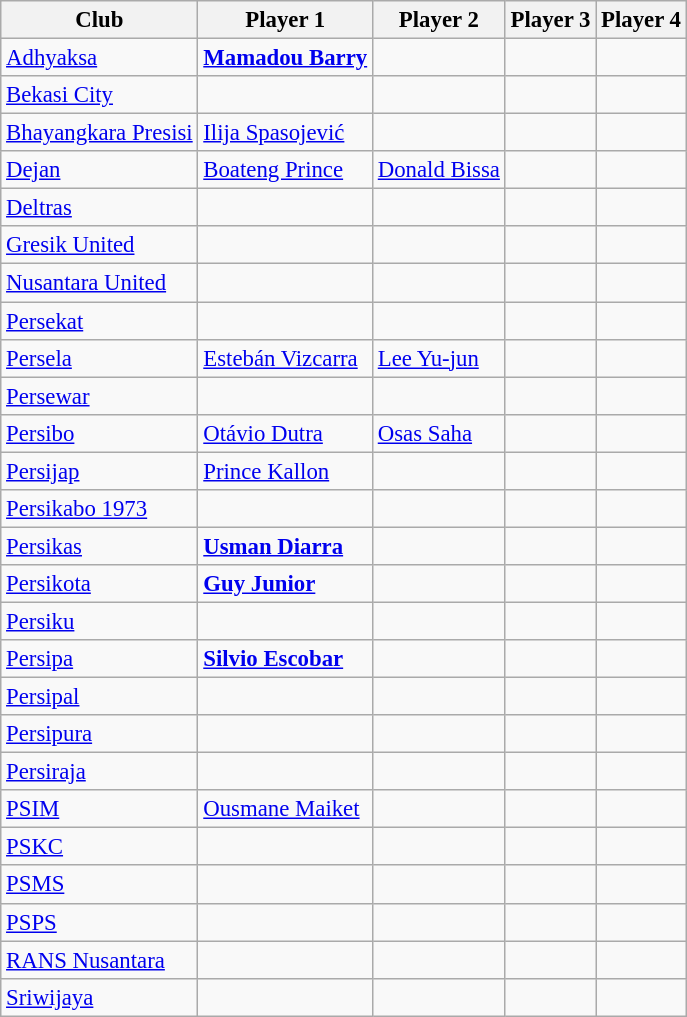<table class="wikitable" style="font-size:95%;">
<tr>
<th>Club</th>
<th>Player 1</th>
<th>Player 2</th>
<th>Player 3</th>
<th>Player 4</th>
</tr>
<tr>
<td><a href='#'>Adhyaksa</a></td>
<td>  <strong><a href='#'>Mamadou Barry</a></strong></td>
<td></td>
<td></td>
<td></td>
</tr>
<tr>
<td><a href='#'>Bekasi City</a></td>
<td></td>
<td></td>
<td></td>
<td></td>
</tr>
<tr>
<td><a href='#'>Bhayangkara Presisi</a></td>
<td>  <a href='#'>Ilija Spasojević</a><small></small></td>
<td></td>
<td></td>
<td></td>
</tr>
<tr>
<td><a href='#'>Dejan</a></td>
<td>  <a href='#'>Boateng Prince</a></td>
<td>  <a href='#'>Donald Bissa</a></td>
<td></td>
<td></td>
</tr>
<tr>
<td><a href='#'>Deltras</a></td>
<td></td>
<td></td>
<td></td>
<td></td>
</tr>
<tr>
<td><a href='#'>Gresik United</a></td>
<td></td>
<td></td>
<td></td>
<td></td>
</tr>
<tr>
<td><a href='#'>Nusantara United</a></td>
<td></td>
<td></td>
<td></td>
<td></td>
</tr>
<tr>
<td><a href='#'>Persekat</a></td>
<td></td>
<td></td>
<td></td>
<td></td>
</tr>
<tr>
<td><a href='#'>Persela</a></td>
<td>  <a href='#'>Estebán Vizcarra</a><small></small></td>
<td>  <a href='#'>Lee Yu-jun</a></td>
<td></td>
<td></td>
</tr>
<tr>
<td><a href='#'>Persewar</a></td>
<td></td>
<td></td>
<td></td>
<td></td>
</tr>
<tr>
<td><a href='#'>Persibo</a></td>
<td>  <a href='#'>Otávio Dutra</a><small></small></td>
<td>  <a href='#'>Osas Saha</a><small></small></td>
<td></td>
<td></td>
</tr>
<tr>
<td><a href='#'>Persijap</a></td>
<td>  <a href='#'>Prince Kallon</a><small></small></td>
<td></td>
<td></td>
<td></td>
</tr>
<tr>
<td><a href='#'>Persikabo 1973</a></td>
<td></td>
<td></td>
<td></td>
<td></td>
</tr>
<tr>
<td><a href='#'>Persikas</a></td>
<td>  <strong><a href='#'>Usman Diarra</a></strong><small></small></td>
<td></td>
<td></td>
<td></td>
</tr>
<tr>
<td><a href='#'>Persikota</a></td>
<td>  <strong><a href='#'>Guy Junior</a></strong></td>
<td></td>
<td></td>
<td></td>
</tr>
<tr>
<td><a href='#'>Persiku</a></td>
<td></td>
<td></td>
<td></td>
<td></td>
</tr>
<tr>
<td><a href='#'>Persipa</a></td>
<td>  <strong><a href='#'>Silvio Escobar</a></strong></td>
<td></td>
<td></td>
<td></td>
</tr>
<tr>
<td><a href='#'>Persipal</a></td>
<td></td>
<td></td>
<td></td>
<td></td>
</tr>
<tr>
<td><a href='#'>Persipura</a></td>
<td></td>
<td></td>
<td></td>
<td></td>
</tr>
<tr>
<td><a href='#'>Persiraja</a></td>
<td></td>
<td></td>
<td></td>
<td></td>
</tr>
<tr>
<td><a href='#'>PSIM</a></td>
<td>  <a href='#'>Ousmane Maiket</a><small></small> <small></small></td>
<td></td>
<td></td>
<td></td>
</tr>
<tr>
<td><a href='#'>PSKC</a></td>
<td></td>
<td></td>
<td></td>
<td></td>
</tr>
<tr>
<td><a href='#'>PSMS</a></td>
<td></td>
<td></td>
<td></td>
<td></td>
</tr>
<tr>
<td><a href='#'>PSPS</a></td>
<td></td>
<td></td>
<td></td>
<td></td>
</tr>
<tr>
<td><a href='#'>RANS Nusantara</a></td>
<td></td>
<td></td>
<td></td>
<td></td>
</tr>
<tr>
<td><a href='#'>Sriwijaya</a></td>
<td></td>
<td></td>
<td></td>
<td></td>
</tr>
</table>
